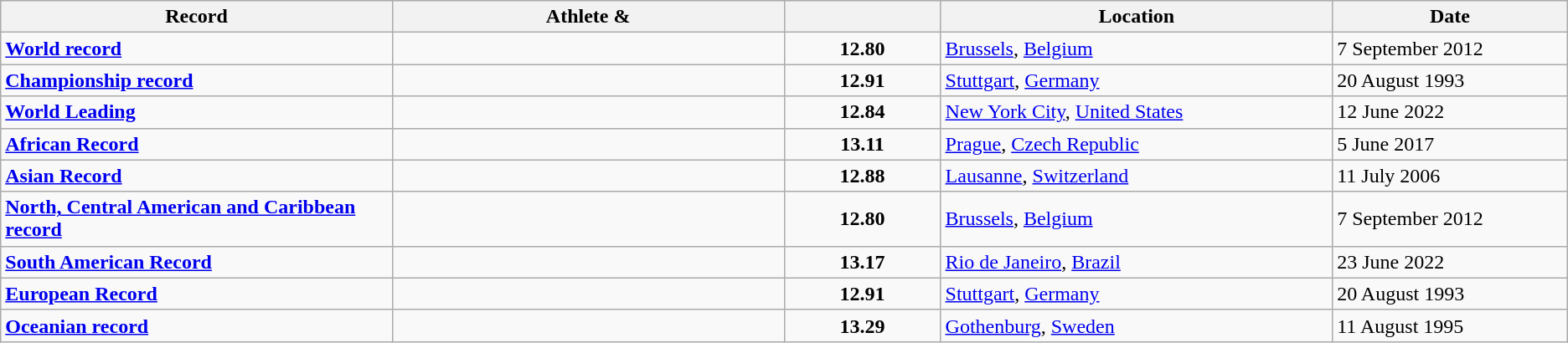<table class="wikitable">
<tr>
<th width=25% align=center>Record</th>
<th width=25% align=center>Athlete & </th>
<th width=10% align=center></th>
<th width=25% align=center>Location</th>
<th width=15% align=center>Date</th>
</tr>
<tr>
<td><strong><a href='#'>World record</a></strong></td>
<td></td>
<td align=center><strong>12.80</strong></td>
<td><a href='#'>Brussels</a>, <a href='#'>Belgium</a></td>
<td>7 September 2012</td>
</tr>
<tr>
<td><strong><a href='#'>Championship record</a></strong></td>
<td></td>
<td align=center><strong>12.91</strong></td>
<td><a href='#'>Stuttgart</a>, <a href='#'>Germany</a></td>
<td>20 August 1993</td>
</tr>
<tr>
<td><strong><a href='#'>World Leading</a></strong></td>
<td></td>
<td align=center><strong>12.84</strong></td>
<td><a href='#'>New York City</a>, <a href='#'>United States</a></td>
<td>12 June 2022</td>
</tr>
<tr>
<td><strong><a href='#'>African Record</a></strong></td>
<td></td>
<td align=center><strong>13.11</strong></td>
<td><a href='#'>Prague</a>, <a href='#'>Czech Republic</a></td>
<td>5 June 2017</td>
</tr>
<tr>
<td><strong><a href='#'>Asian Record</a></strong></td>
<td></td>
<td align=center><strong>12.88</strong></td>
<td><a href='#'>Lausanne</a>, <a href='#'>Switzerland</a></td>
<td>11 July 2006</td>
</tr>
<tr>
<td><strong><a href='#'>North, Central American and Caribbean record</a></strong></td>
<td></td>
<td align=center><strong>12.80</strong></td>
<td><a href='#'>Brussels</a>, <a href='#'>Belgium</a></td>
<td>7 September 2012</td>
</tr>
<tr>
<td><strong><a href='#'>South American Record</a></strong></td>
<td></td>
<td align=center><strong>13.17</strong></td>
<td><a href='#'>Rio de Janeiro</a>, <a href='#'>Brazil</a></td>
<td>23 June 2022</td>
</tr>
<tr>
<td><strong><a href='#'>European Record</a></strong></td>
<td></td>
<td align=center><strong>12.91</strong></td>
<td><a href='#'>Stuttgart</a>, <a href='#'>Germany</a></td>
<td>20 August 1993</td>
</tr>
<tr>
<td><strong><a href='#'>Oceanian record</a></strong></td>
<td></td>
<td align=center><strong>13.29</strong></td>
<td><a href='#'>Gothenburg</a>, <a href='#'>Sweden</a></td>
<td>11 August 1995</td>
</tr>
</table>
